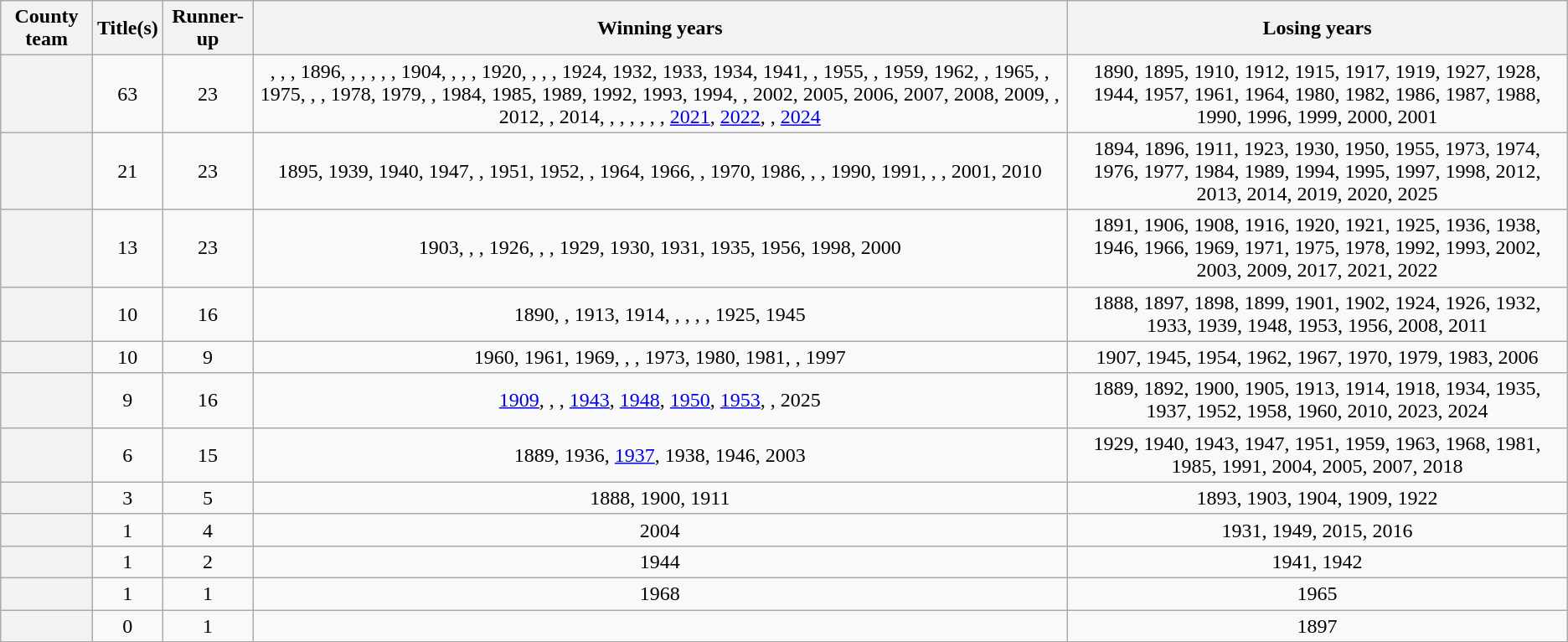<table class="wikitable plainrowheaders sortable" style="text-align:center">
<tr>
<th>County team</th>
<th scope="col">Title(s)</th>
<th scope="col">Runner-up</th>
<th scope="col">Winning years</th>
<th scope="col">Losing years</th>
</tr>
<tr>
<th scope="row"> </th>
<td>63</td>
<td>23</td>
<td><strong><a href='#'></a></strong>, <strong><a href='#'></a></strong>, <strong><a href='#'></a></strong>, 1896, <strong><a href='#'></a></strong>, <strong><a href='#'></a></strong>, <strong><a href='#'></a></strong>, <strong><a href='#'></a></strong>, <strong><a href='#'></a></strong>, 1904, <strong><a href='#'></a></strong>, <strong><a href='#'></a></strong>, <strong><a href='#'></a></strong>, 1920, <strong><a href='#'></a></strong>, <strong><a href='#'></a></strong>, <strong><a href='#'></a></strong>, 1924, 1932, 1933, 1934, 1941, <strong><a href='#'></a></strong>, 1955, <strong><a href='#'></a></strong>, 1959, 1962, <strong><a href='#'></a></strong>, 1965, <strong><a href='#'></a></strong>, 1975, <strong><a href='#'></a></strong>, <strong><a href='#'></a></strong>, 1978, 1979, <strong><a href='#'></a></strong>, 1984, 1985, 1989, 1992, 1993, 1994, <strong><a href='#'></a></strong>, 2002, 2005, 2006, 2007, 2008, 2009, <strong><a href='#'></a></strong>, 2012, <strong><a href='#'></a></strong>, 2014, <strong></strong>, <strong></strong>, <strong></strong>, <strong></strong>, <strong></strong>, <strong></strong>, <a href='#'>2021</a>, <a href='#'>2022</a>, <strong></strong>, <a href='#'>2024</a></td>
<td>1890, 1895, 1910, 1912, 1915, 1917, 1919, 1927, 1928, 1944, 1957, 1961, 1964, 1980, 1982, 1986, 1987, 1988, 1990, 1996, 1999, 2000, 2001</td>
</tr>
<tr>
<th scope="row"> </th>
<td>21</td>
<td>23</td>
<td>1895, 1939, 1940, 1947, <strong><a href='#'></a></strong>, 1951, 1952, <strong><a href='#'></a></strong>, 1964, 1966, <strong><a href='#'></a></strong>, 1970, 1986, <strong><a href='#'></a></strong>, <strong><a href='#'></a></strong>, 1990, 1991, <strong><a href='#'></a></strong>, <strong><a href='#'></a></strong>, 2001, 2010</td>
<td>1894, 1896, 1911, 1923, 1930, 1950, 1955, 1973, 1974, 1976, 1977, 1984, 1989, 1994, 1995, 1997, 1998, 2012, 2013, 2014, 2019, 2020, 2025</td>
</tr>
<tr>
<th scope="row"> </th>
<td>13</td>
<td>23</td>
<td>1903, <strong><a href='#'></a></strong>, <strong><a href='#'></a></strong>, 1926, <strong><a href='#'></a></strong>, <strong><a href='#'></a></strong>, 1929, 1930, 1931, 1935, 1956, 1998, 2000</td>
<td>1891, 1906, 1908, 1916, 1920, 1921, 1925, 1936, 1938, 1946, 1966, 1969, 1971, 1975, 1978, 1992, 1993, 2002, 2003, 2009, 2017, 2021, 2022</td>
</tr>
<tr>
<th scope="row"> </th>
<td>10</td>
<td>16</td>
<td>1890, <strong><a href='#'></a></strong>, 1913, 1914, <strong><a href='#'></a></strong>, <strong><a href='#'></a></strong>, <strong><a href='#'></a></strong>, <strong><a href='#'></a></strong>, 1925, 1945</td>
<td>1888, 1897, 1898, 1899, 1901, 1902, 1924, 1926, 1932, 1933, 1939, 1948, 1953, 1956, 2008, 2011</td>
</tr>
<tr>
<th scope="row"> </th>
<td>10</td>
<td>9</td>
<td>1960, 1961, 1969, <strong><a href='#'></a></strong>, <strong><a href='#'></a></strong>, 1973, 1980, 1981, <strong><a href='#'></a></strong>, 1997</td>
<td>1907, 1945, 1954, 1962, 1967, 1970, 1979, 1983, 2006</td>
</tr>
<tr>
<th scope="row"> </th>
<td>9</td>
<td>16</td>
<td><a href='#'>1909</a>, <strong><a href='#'></a></strong>, <strong><a href='#'></a></strong>, <a href='#'>1943</a>, <a href='#'>1948</a>, <a href='#'>1950</a>, <a href='#'>1953</a>, <strong><a href='#'></a></strong>, 2025</td>
<td>1889, 1892, 1900, 1905, 1913, 1914, 1918, 1934, 1935, 1937, 1952, 1958, 1960, 2010, 2023, 2024</td>
</tr>
<tr>
<th scope="row"> </th>
<td>6</td>
<td>15</td>
<td>1889, 1936, <a href='#'>1937</a>, 1938, 1946, 2003</td>
<td>1929, 1940, 1943, 1947, 1951, 1959, 1963, 1968, 1981, 1985, 1991, 2004, 2005, 2007, 2018</td>
</tr>
<tr>
<th scope="row"> </th>
<td>3</td>
<td>5</td>
<td>1888, 1900, 1911</td>
<td>1893, 1903, 1904, 1909, 1922</td>
</tr>
<tr>
<th scope="row"> </th>
<td>1</td>
<td>4</td>
<td>2004</td>
<td>1931, 1949, 2015, 2016</td>
</tr>
<tr>
<th scope="row"> </th>
<td>1</td>
<td>2</td>
<td>1944</td>
<td>1941, 1942</td>
</tr>
<tr>
<th scope="row"> </th>
<td>1</td>
<td>1</td>
<td>1968</td>
<td>1965</td>
</tr>
<tr>
<th scope="row"> </th>
<td>0</td>
<td>1</td>
<td></td>
<td>1897</td>
</tr>
<tr>
</tr>
</table>
